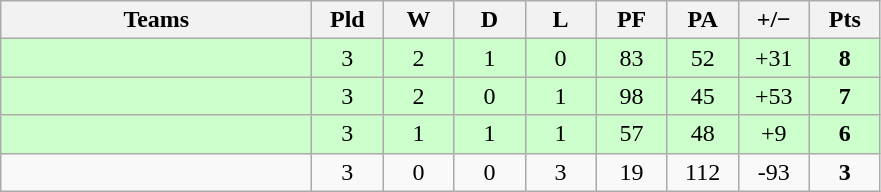<table class="wikitable" style="text-align: center;">
<tr>
<th width="200">Teams</th>
<th width="40">Pld</th>
<th width="40">W</th>
<th width="40">D</th>
<th width="40">L</th>
<th width="40">PF</th>
<th width="40">PA</th>
<th width="40">+/−</th>
<th width="40">Pts</th>
</tr>
<tr style="background:#cfc; width:20px;">
<td align=left></td>
<td>3</td>
<td>2</td>
<td>1</td>
<td>0</td>
<td>83</td>
<td>52</td>
<td>+31</td>
<td><strong>8</strong></td>
</tr>
<tr style="background:#cfc; width:20px;">
<td align=left></td>
<td>3</td>
<td>2</td>
<td>0</td>
<td>1</td>
<td>98</td>
<td>45</td>
<td>+53</td>
<td><strong>7</strong></td>
</tr>
<tr style="background:#cfc; width:20px;">
<td align=left></td>
<td>3</td>
<td>1</td>
<td>1</td>
<td>1</td>
<td>57</td>
<td>48</td>
<td>+9</td>
<td><strong>6</strong></td>
</tr>
<tr>
<td align=left></td>
<td>3</td>
<td>0</td>
<td>0</td>
<td>3</td>
<td>19</td>
<td>112</td>
<td>-93</td>
<td><strong>3</strong></td>
</tr>
</table>
